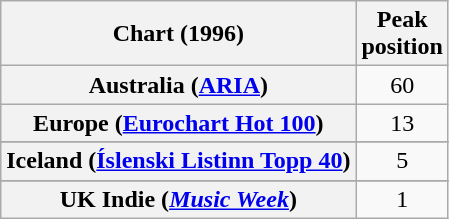<table class="wikitable sortable plainrowheaders" style="text-align:center">
<tr>
<th>Chart (1996)</th>
<th>Peak<br>position</th>
</tr>
<tr>
<th scope="row">Australia (<a href='#'>ARIA</a>)</th>
<td>60</td>
</tr>
<tr>
<th scope="row">Europe (<a href='#'>Eurochart Hot 100</a>)</th>
<td>13</td>
</tr>
<tr>
</tr>
<tr>
<th scope="row">Iceland (<a href='#'>Íslenski Listinn Topp 40</a>)</th>
<td>5</td>
</tr>
<tr>
</tr>
<tr>
</tr>
<tr>
</tr>
<tr>
</tr>
<tr>
<th scope="row">UK Indie (<em><a href='#'>Music Week</a></em>)</th>
<td align=center>1</td>
</tr>
</table>
